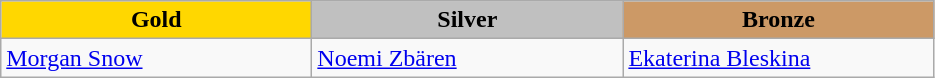<table class="wikitable" style="text-align:left">
<tr align="center">
<td width=200 bgcolor=gold><strong>Gold</strong></td>
<td width=200 bgcolor=silver><strong>Silver</strong></td>
<td width=200 bgcolor=CC9966><strong>Bronze</strong></td>
</tr>
<tr>
<td><a href='#'>Morgan Snow</a><br><em></em></td>
<td><a href='#'>Noemi Zbären</a><br><em></em></td>
<td><a href='#'>Ekaterina Bleskina</a><br><em></em></td>
</tr>
</table>
